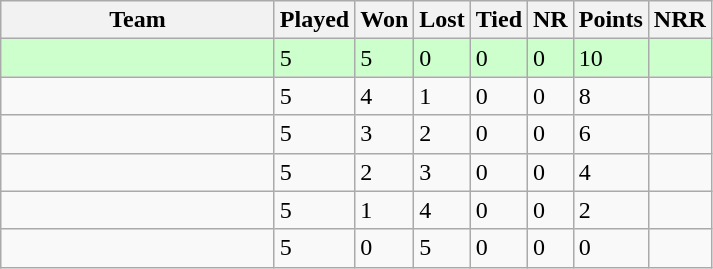<table class="wikitable">
<tr>
<th width=175>Team</th>
<th>Played</th>
<th>Won</th>
<th>Lost</th>
<th>Tied</th>
<th>NR</th>
<th>Points</th>
<th>NRR</th>
</tr>
<tr style="background:#ccffcc">
<td></td>
<td>5</td>
<td>5</td>
<td>0</td>
<td>0</td>
<td>0</td>
<td>10</td>
<td></td>
</tr>
<tr>
<td></td>
<td>5</td>
<td>4</td>
<td>1</td>
<td>0</td>
<td>0</td>
<td>8</td>
<td></td>
</tr>
<tr>
<td></td>
<td>5</td>
<td>3</td>
<td>2</td>
<td>0</td>
<td>0</td>
<td>6</td>
<td></td>
</tr>
<tr>
<td></td>
<td>5</td>
<td>2</td>
<td>3</td>
<td>0</td>
<td>0</td>
<td>4</td>
<td></td>
</tr>
<tr>
<td></td>
<td>5</td>
<td>1</td>
<td>4</td>
<td>0</td>
<td>0</td>
<td>2</td>
<td></td>
</tr>
<tr>
<td></td>
<td>5</td>
<td>0</td>
<td>5</td>
<td>0</td>
<td>0</td>
<td>0</td>
<td></td>
</tr>
</table>
